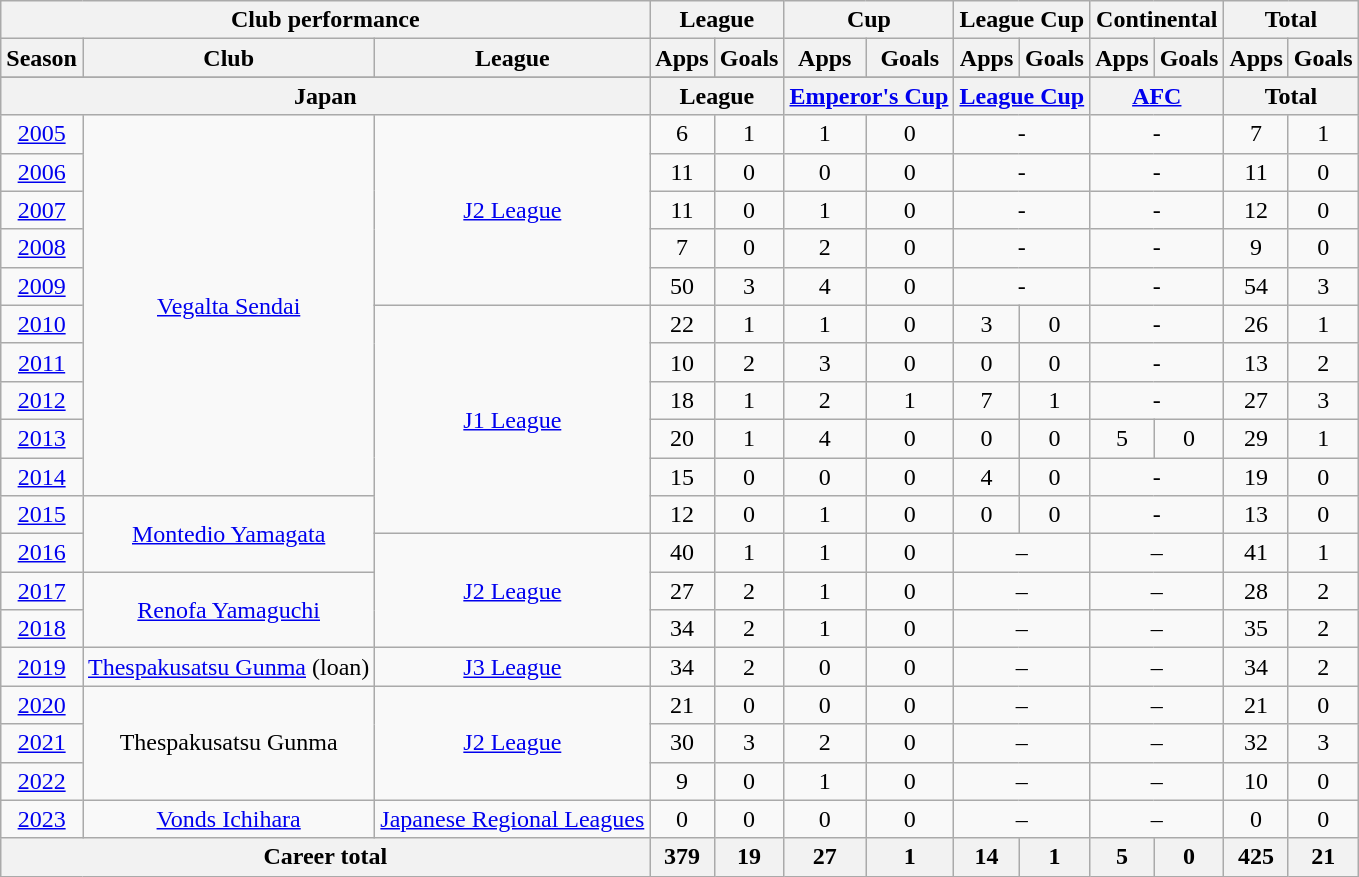<table class="wikitable" style="text-align:center">
<tr>
<th colspan=3>Club performance</th>
<th colspan=2>League</th>
<th colspan=2>Cup</th>
<th colspan=2>League Cup</th>
<th colspan=2>Continental</th>
<th colspan=2>Total</th>
</tr>
<tr>
<th>Season</th>
<th>Club</th>
<th>League</th>
<th>Apps</th>
<th>Goals</th>
<th>Apps</th>
<th>Goals</th>
<th>Apps</th>
<th>Goals</th>
<th>Apps</th>
<th>Goals</th>
<th>Apps</th>
<th>Goals</th>
</tr>
<tr>
</tr>
<tr>
<th colspan=3>Japan</th>
<th colspan=2>League</th>
<th colspan=2><a href='#'>Emperor's Cup</a></th>
<th colspan=2><a href='#'>League Cup</a></th>
<th colspan=2><a href='#'>AFC</a></th>
<th colspan=2>Total</th>
</tr>
<tr>
<td><a href='#'>2005</a></td>
<td rowspan="10"><a href='#'>Vegalta Sendai</a></td>
<td rowspan="5"><a href='#'>J2 League</a></td>
<td>6</td>
<td>1</td>
<td>1</td>
<td>0</td>
<td colspan="2">-</td>
<td colspan="2">-</td>
<td>7</td>
<td>1</td>
</tr>
<tr>
<td><a href='#'>2006</a></td>
<td>11</td>
<td>0</td>
<td>0</td>
<td>0</td>
<td colspan="2">-</td>
<td colspan="2">-</td>
<td>11</td>
<td>0</td>
</tr>
<tr>
<td><a href='#'>2007</a></td>
<td>11</td>
<td>0</td>
<td>1</td>
<td>0</td>
<td colspan="2">-</td>
<td colspan="2">-</td>
<td>12</td>
<td>0</td>
</tr>
<tr>
<td><a href='#'>2008</a></td>
<td>7</td>
<td>0</td>
<td>2</td>
<td>0</td>
<td colspan="2">-</td>
<td colspan="2">-</td>
<td>9</td>
<td>0</td>
</tr>
<tr>
<td><a href='#'>2009</a></td>
<td>50</td>
<td>3</td>
<td>4</td>
<td>0</td>
<td colspan="2">-</td>
<td colspan="2">-</td>
<td>54</td>
<td>3</td>
</tr>
<tr>
<td><a href='#'>2010</a></td>
<td rowspan="6"><a href='#'>J1 League</a></td>
<td>22</td>
<td>1</td>
<td>1</td>
<td>0</td>
<td>3</td>
<td>0</td>
<td colspan="2">-</td>
<td>26</td>
<td>1</td>
</tr>
<tr>
<td><a href='#'>2011</a></td>
<td>10</td>
<td>2</td>
<td>3</td>
<td>0</td>
<td>0</td>
<td>0</td>
<td colspan="2">-</td>
<td>13</td>
<td>2</td>
</tr>
<tr>
<td><a href='#'>2012</a></td>
<td>18</td>
<td>1</td>
<td>2</td>
<td>1</td>
<td>7</td>
<td>1</td>
<td colspan="2">-</td>
<td>27</td>
<td>3</td>
</tr>
<tr>
<td><a href='#'>2013</a></td>
<td>20</td>
<td>1</td>
<td>4</td>
<td>0</td>
<td>0</td>
<td>0</td>
<td>5</td>
<td>0</td>
<td>29</td>
<td>1</td>
</tr>
<tr>
<td><a href='#'>2014</a></td>
<td>15</td>
<td>0</td>
<td>0</td>
<td>0</td>
<td>4</td>
<td>0</td>
<td colspan="2">-</td>
<td>19</td>
<td>0</td>
</tr>
<tr>
<td><a href='#'>2015</a></td>
<td rowspan="2"><a href='#'>Montedio Yamagata</a></td>
<td>12</td>
<td>0</td>
<td>1</td>
<td>0</td>
<td>0</td>
<td>0</td>
<td colspan="2">-</td>
<td>13</td>
<td>0</td>
</tr>
<tr>
<td><a href='#'>2016</a></td>
<td rowspan="3"><a href='#'>J2 League</a></td>
<td>40</td>
<td>1</td>
<td>1</td>
<td>0</td>
<td colspan="2">–</td>
<td colspan="2">–</td>
<td>41</td>
<td>1</td>
</tr>
<tr>
<td><a href='#'>2017</a></td>
<td rowspan="2"><a href='#'>Renofa Yamaguchi</a></td>
<td>27</td>
<td>2</td>
<td>1</td>
<td>0</td>
<td colspan="2">–</td>
<td colspan="2">–</td>
<td>28</td>
<td>2</td>
</tr>
<tr>
<td><a href='#'>2018</a></td>
<td>34</td>
<td>2</td>
<td>1</td>
<td>0</td>
<td colspan="2">–</td>
<td colspan="2">–</td>
<td>35</td>
<td>2</td>
</tr>
<tr>
<td><a href='#'>2019</a></td>
<td><a href='#'>Thespakusatsu Gunma</a> (loan)</td>
<td><a href='#'>J3 League</a></td>
<td>34</td>
<td>2</td>
<td>0</td>
<td>0</td>
<td colspan="2">–</td>
<td colspan="2">–</td>
<td>34</td>
<td>2</td>
</tr>
<tr>
<td><a href='#'>2020</a></td>
<td rowspan="3">Thespakusatsu Gunma</td>
<td rowspan="3"><a href='#'>J2 League</a></td>
<td>21</td>
<td>0</td>
<td>0</td>
<td>0</td>
<td colspan="2">–</td>
<td colspan="2">–</td>
<td>21</td>
<td>0</td>
</tr>
<tr>
<td><a href='#'>2021</a></td>
<td>30</td>
<td>3</td>
<td>2</td>
<td>0</td>
<td colspan="2">–</td>
<td colspan="2">–</td>
<td>32</td>
<td>3</td>
</tr>
<tr>
<td><a href='#'>2022</a></td>
<td>9</td>
<td>0</td>
<td>1</td>
<td>0</td>
<td colspan="2">–</td>
<td colspan="2">–</td>
<td>10</td>
<td>0</td>
</tr>
<tr>
<td><a href='#'>2023</a></td>
<td><a href='#'>Vonds Ichihara</a></td>
<td><a href='#'>Japanese Regional Leagues</a></td>
<td>0</td>
<td>0</td>
<td>0</td>
<td>0</td>
<td colspan="2">–</td>
<td colspan="2">–</td>
<td>0</td>
<td>0</td>
</tr>
<tr>
<th colspan=3>Career total</th>
<th>379</th>
<th>19</th>
<th>27</th>
<th>1</th>
<th>14</th>
<th>1</th>
<th>5</th>
<th>0</th>
<th>425</th>
<th>21</th>
</tr>
</table>
